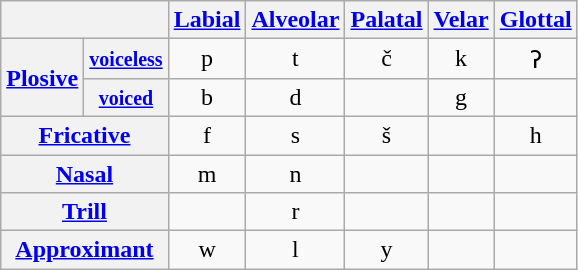<table class="wikitable" style="text-align:center;">
<tr>
<th colspan=2></th>
<th><a href='#'>Labial</a></th>
<th><a href='#'>Alveolar</a></th>
<th><a href='#'>Palatal</a></th>
<th><a href='#'>Velar</a></th>
<th><a href='#'>Glottal</a></th>
</tr>
<tr>
<th rowspan=2><a href='#'>Plosive</a></th>
<th><small><a href='#'>voiceless</a></small></th>
<td>p </td>
<td>t </td>
<td>č </td>
<td>k </td>
<td>ʔ </td>
</tr>
<tr>
<th><small><a href='#'>voiced</a></small></th>
<td>b </td>
<td>d </td>
<td></td>
<td>g </td>
<td></td>
</tr>
<tr>
<th colspan=2><a href='#'>Fricative</a></th>
<td>f </td>
<td>s </td>
<td>š </td>
<td></td>
<td>h </td>
</tr>
<tr>
<th colspan=2><a href='#'>Nasal</a></th>
<td>m </td>
<td>n </td>
<td></td>
<td></td>
<td></td>
</tr>
<tr>
<th colspan=2><a href='#'>Trill</a></th>
<td></td>
<td>r </td>
<td></td>
<td></td>
<td></td>
</tr>
<tr>
<th colspan=2><a href='#'>Approximant</a></th>
<td>w </td>
<td>l </td>
<td>y </td>
<td></td>
<td></td>
</tr>
</table>
